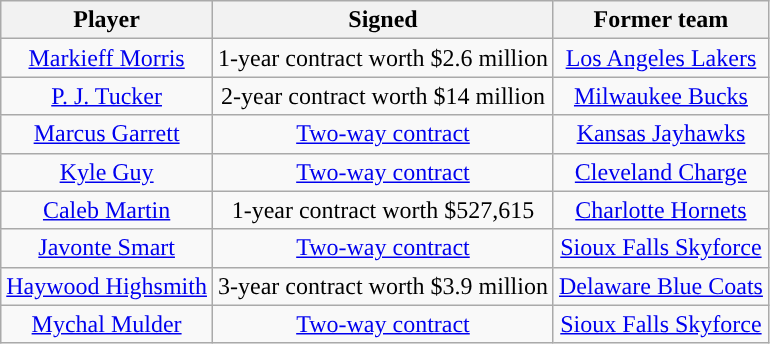<table class="wikitable sortable sortable" style="text-align: center">
<tr>
<th>Player</th>
<th>Signed</th>
<th>Former team</th>
</tr>
<tr style="text-align: center">
<td><a href='#'>Markieff Morris</a></td>
<td>1-year contract worth $2.6 million</td>
<td><a href='#'>Los Angeles Lakers</a></td>
</tr>
<tr style="text-align: center">
<td><a href='#'>P. J. Tucker</a></td>
<td>2-year contract worth $14 million</td>
<td><a href='#'>Milwaukee Bucks</a></td>
</tr>
<tr style="text-align: center">
<td><a href='#'>Marcus Garrett</a></td>
<td><a href='#'>Two-way contract</a></td>
<td><a href='#'>Kansas Jayhawks</a></td>
</tr>
<tr style="text-align: center">
<td><a href='#'>Kyle Guy</a></td>
<td><a href='#'>Two-way contract</a></td>
<td><a href='#'>Cleveland Charge</a></td>
</tr>
<tr style="text-align: center">
<td><a href='#'>Caleb Martin</a></td>
<td>1-year contract worth $527,615</td>
<td><a href='#'>Charlotte Hornets</a></td>
</tr>
<tr style="text-align: center">
<td><a href='#'>Javonte Smart</a></td>
<td><a href='#'>Two-way contract</a></td>
<td><a href='#'>Sioux Falls Skyforce</a></td>
</tr>
<tr style="text-align: center">
<td><a href='#'>Haywood Highsmith</a></td>
<td>3-year contract worth $3.9 million</td>
<td><a href='#'>Delaware Blue Coats</a></td>
</tr>
<tr style="text-align: center">
<td><a href='#'>Mychal Mulder</a></td>
<td><a href='#'>Two-way contract</a></td>
<td><a href='#'>Sioux Falls Skyforce</a></td>
</tr>
</table>
